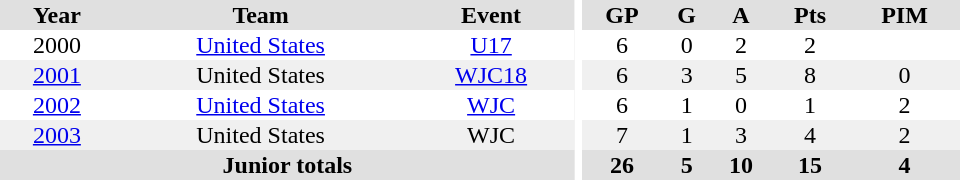<table border="0" cellpadding="1" cellspacing="0" ID="Table3" style="text-align:center; width:40em">
<tr ALIGN="center" bgcolor="#e0e0e0">
<th>Year</th>
<th>Team</th>
<th>Event</th>
<th rowspan="99" bgcolor="#ffffff"></th>
<th>GP</th>
<th>G</th>
<th>A</th>
<th>Pts</th>
<th>PIM</th>
</tr>
<tr>
<td>2000</td>
<td><a href='#'>United States</a></td>
<td><a href='#'>U17</a></td>
<td>6</td>
<td>0</td>
<td>2</td>
<td>2</td>
<td></td>
</tr>
<tr bgcolor="#f0f0f0">
<td><a href='#'>2001</a></td>
<td>United States</td>
<td><a href='#'>WJC18</a></td>
<td>6</td>
<td>3</td>
<td>5</td>
<td>8</td>
<td>0</td>
</tr>
<tr>
<td><a href='#'>2002</a></td>
<td><a href='#'>United States</a></td>
<td><a href='#'>WJC</a></td>
<td>6</td>
<td>1</td>
<td>0</td>
<td>1</td>
<td>2</td>
</tr>
<tr bgcolor="#f0f0f0">
<td><a href='#'>2003</a></td>
<td>United States</td>
<td>WJC</td>
<td>7</td>
<td>1</td>
<td>3</td>
<td>4</td>
<td>2</td>
</tr>
<tr bgcolor="#e0e0e0">
<th colspan="3">Junior totals</th>
<th>26</th>
<th>5</th>
<th>10</th>
<th>15</th>
<th>4</th>
</tr>
</table>
